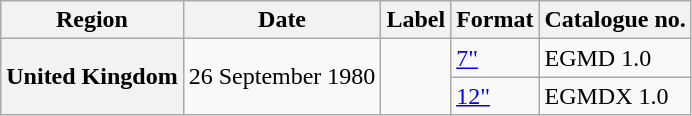<table class="wikitable plainrowheaders">
<tr>
<th scope="col">Region</th>
<th scope="col">Date</th>
<th scope="col">Label</th>
<th scope="col">Format</th>
<th scope="col">Catalogue no.</th>
</tr>
<tr>
<th scope="row" rowspan="2">United Kingdom</th>
<td rowspan="2">26 September 1980</td>
<td rowspan="2"></td>
<td><a href='#'>7"</a></td>
<td>EGMD 1.0</td>
</tr>
<tr>
<td><a href='#'>12"</a></td>
<td>EGMDX 1.0</td>
</tr>
</table>
